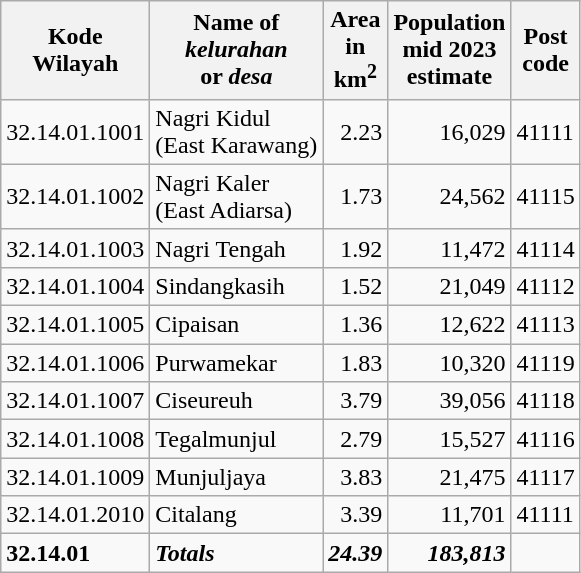<table class="wikitable">
<tr>
<th>Kode <br>Wilayah</th>
<th>Name of <br> <em>kelurahan</em><br> or <em>desa</em></th>
<th>Area <br>in <br>km<sup>2</sup></th>
<th>Population<br>mid 2023<br>estimate</th>
<th>Post<br>code</th>
</tr>
<tr>
<td>32.14.01.1001</td>
<td>Nagri Kidul <br>(East Karawang)</td>
<td align="right">2.23</td>
<td align="right">16,029</td>
<td>41111</td>
</tr>
<tr>
<td>32.14.01.1002</td>
<td>Nagri Kaler <br>(East Adiarsa)</td>
<td align="right">1.73</td>
<td align="right">24,562</td>
<td>41115</td>
</tr>
<tr>
<td>32.14.01.1003</td>
<td>Nagri Tengah</td>
<td align="right">1.92</td>
<td align="right">11,472</td>
<td>41114</td>
</tr>
<tr>
<td>32.14.01.1004</td>
<td>Sindangkasih</td>
<td align="right">1.52</td>
<td align="right">21,049</td>
<td>41112</td>
</tr>
<tr>
<td>32.14.01.1005</td>
<td>Cipaisan</td>
<td align="right">1.36</td>
<td align="right">12,622</td>
<td>41113</td>
</tr>
<tr>
<td>32.14.01.1006</td>
<td>Purwamekar</td>
<td align="right">1.83</td>
<td align="right">10,320</td>
<td>41119</td>
</tr>
<tr>
<td>32.14.01.1007</td>
<td>Ciseureuh</td>
<td align="right">3.79</td>
<td align="right">39,056</td>
<td>41118</td>
</tr>
<tr>
<td>32.14.01.1008</td>
<td>Tegalmunjul</td>
<td align="right">2.79</td>
<td align="right">15,527</td>
<td>41116</td>
</tr>
<tr>
<td>32.14.01.1009</td>
<td>Munjuljaya</td>
<td align="right">3.83</td>
<td align="right">21,475</td>
<td>41117</td>
</tr>
<tr>
<td>32.14.01.2010</td>
<td>Citalang</td>
<td align="right">3.39</td>
<td align="right">11,701</td>
<td>41111</td>
</tr>
<tr>
<td><strong>32.14.01</strong></td>
<td><strong><em>Totals</em></strong></td>
<td align="right"><strong><em>24.39</em></strong></td>
<td align="right"><strong><em>183,813</em></strong></td>
<td></td>
</tr>
</table>
